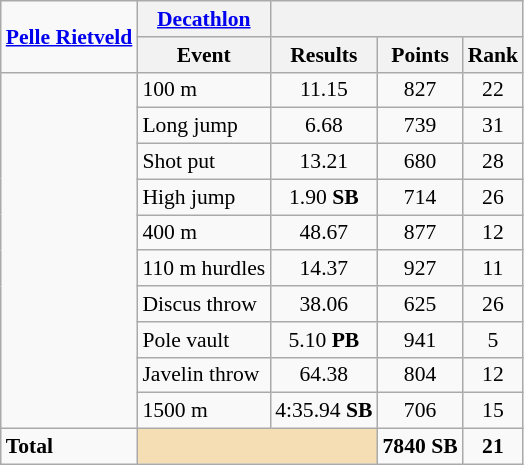<table class=wikitable style="font-size:90%;">
<tr>
<td rowspan="2"><strong><a href='#'>Pelle Rietveld</a></strong></td>
<th><a href='#'>Decathlon</a></th>
<th colspan="3"></th>
</tr>
<tr>
<th>Event</th>
<th>Results</th>
<th>Points</th>
<th>Rank</th>
</tr>
<tr style="border-top: single;">
<td rowspan="10"></td>
<td>100 m</td>
<td align=center>11.15</td>
<td align=center>827</td>
<td align=center>22</td>
</tr>
<tr>
<td>Long jump</td>
<td align=center>6.68</td>
<td align=center>739</td>
<td align=center>31</td>
</tr>
<tr>
<td>Shot put</td>
<td align=center>13.21</td>
<td align=center>680</td>
<td align=center>28</td>
</tr>
<tr>
<td>High jump</td>
<td align=center>1.90 <strong>SB</strong></td>
<td align=center>714</td>
<td align=center>26</td>
</tr>
<tr>
<td>400 m</td>
<td align=center>48.67</td>
<td align=center>877</td>
<td align=center>12</td>
</tr>
<tr>
<td>110 m hurdles</td>
<td align=center>14.37</td>
<td align=center>927</td>
<td align=center>11</td>
</tr>
<tr>
<td>Discus throw</td>
<td align=center>38.06</td>
<td align=center>625</td>
<td align=center>26</td>
</tr>
<tr>
<td>Pole vault</td>
<td align=center>5.10 <strong>PB</strong></td>
<td align=center>941</td>
<td align=center>5</td>
</tr>
<tr>
<td>Javelin throw</td>
<td align=center>64.38</td>
<td align=center>804</td>
<td align=center>12</td>
</tr>
<tr>
<td>1500 m</td>
<td align=center>4:35.94 <strong>SB</strong></td>
<td align=center>706</td>
<td align=center>15</td>
</tr>
<tr style="border-top: single;">
<td><strong>Total</strong></td>
<td colspan="2" style="background:wheat;"></td>
<td align=center><strong>7840 SB </strong></td>
<td align=center><strong>21</strong></td>
</tr>
</table>
